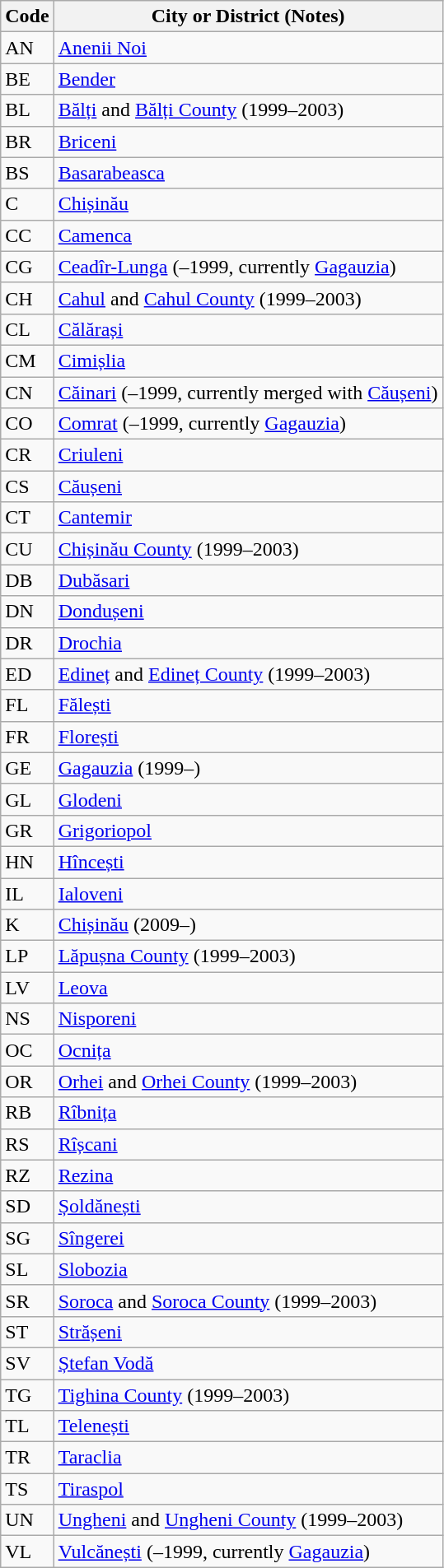<table class=wikitable>
<tr>
<th align=center>Code</th>
<th>City or District (Notes)</th>
</tr>
<tr>
<td>AN</td>
<td><a href='#'>Anenii Noi</a></td>
</tr>
<tr>
<td>BE</td>
<td><a href='#'>Bender</a></td>
</tr>
<tr>
<td>BL</td>
<td><a href='#'>Bălți</a> and <a href='#'>Bălți County</a> (1999–2003)</td>
</tr>
<tr>
<td>BR</td>
<td><a href='#'>Briceni</a></td>
</tr>
<tr>
<td>BS</td>
<td><a href='#'>Basarabeasca</a></td>
</tr>
<tr>
<td>C</td>
<td><a href='#'>Chișinău</a></td>
</tr>
<tr>
<td>CC</td>
<td><a href='#'>Camenca</a></td>
</tr>
<tr>
<td>CG</td>
<td><a href='#'>Ceadîr-Lunga</a> (–1999, currently <a href='#'>Gagauzia</a>)</td>
</tr>
<tr>
<td>CH</td>
<td><a href='#'>Cahul</a> and <a href='#'>Cahul County</a> (1999–2003)</td>
</tr>
<tr>
<td>CL</td>
<td><a href='#'>Călărași</a></td>
</tr>
<tr>
<td>CM</td>
<td><a href='#'>Cimișlia</a></td>
</tr>
<tr>
<td>CN</td>
<td><a href='#'>Căinari</a> (–1999, currently merged with <a href='#'>Căușeni</a>)</td>
</tr>
<tr>
<td>CO</td>
<td><a href='#'>Comrat</a> (–1999, currently <a href='#'>Gagauzia</a>)</td>
</tr>
<tr>
<td>CR</td>
<td><a href='#'>Criuleni</a></td>
</tr>
<tr>
<td>CS</td>
<td><a href='#'>Căușeni</a></td>
</tr>
<tr>
<td>CT</td>
<td><a href='#'>Cantemir</a></td>
</tr>
<tr>
<td>CU</td>
<td><a href='#'>Chișinău County</a> (1999–2003)</td>
</tr>
<tr>
<td>DB</td>
<td><a href='#'>Dubăsari</a></td>
</tr>
<tr>
<td>DN</td>
<td><a href='#'>Dondușeni</a></td>
</tr>
<tr>
<td>DR</td>
<td><a href='#'>Drochia</a></td>
</tr>
<tr>
<td>ED</td>
<td><a href='#'>Edineț</a> and <a href='#'>Edineț County</a> (1999–2003)</td>
</tr>
<tr>
<td>FL</td>
<td><a href='#'>Fălești</a></td>
</tr>
<tr>
<td>FR</td>
<td><a href='#'>Florești</a></td>
</tr>
<tr>
<td>GE</td>
<td><a href='#'>Gagauzia</a> (1999–)</td>
</tr>
<tr>
<td>GL</td>
<td><a href='#'>Glodeni</a></td>
</tr>
<tr>
<td>GR</td>
<td><a href='#'>Grigoriopol</a></td>
</tr>
<tr>
<td>HN</td>
<td><a href='#'>Hîncești</a></td>
</tr>
<tr>
<td>IL</td>
<td><a href='#'>Ialoveni</a></td>
</tr>
<tr>
<td>K</td>
<td><a href='#'>Chișinău</a> (2009–)</td>
</tr>
<tr>
<td>LP</td>
<td><a href='#'>Lăpușna County</a> (1999–2003)</td>
</tr>
<tr>
<td>LV</td>
<td><a href='#'>Leova</a></td>
</tr>
<tr>
<td>NS</td>
<td><a href='#'>Nisporeni</a></td>
</tr>
<tr>
<td>OC</td>
<td><a href='#'>Ocnița</a></td>
</tr>
<tr>
<td>OR</td>
<td><a href='#'>Orhei</a> and <a href='#'>Orhei County</a> (1999–2003)</td>
</tr>
<tr>
<td>RB</td>
<td><a href='#'>Rîbnița</a></td>
</tr>
<tr>
<td>RS</td>
<td><a href='#'>Rîșcani</a></td>
</tr>
<tr>
<td>RZ</td>
<td><a href='#'>Rezina</a></td>
</tr>
<tr>
<td>SD</td>
<td><a href='#'>Șoldănești</a></td>
</tr>
<tr>
<td>SG</td>
<td><a href='#'>Sîngerei</a></td>
</tr>
<tr>
<td>SL</td>
<td><a href='#'>Slobozia</a></td>
</tr>
<tr>
<td>SR</td>
<td><a href='#'>Soroca</a> and <a href='#'>Soroca County</a> (1999–2003)</td>
</tr>
<tr>
<td>ST</td>
<td><a href='#'>Strășeni</a></td>
</tr>
<tr>
<td>SV</td>
<td><a href='#'>Ștefan Vodă</a></td>
</tr>
<tr>
<td>TG</td>
<td><a href='#'>Tighina County</a> (1999–2003)</td>
</tr>
<tr>
<td>TL</td>
<td><a href='#'>Telenești</a></td>
</tr>
<tr>
<td>TR</td>
<td><a href='#'>Taraclia</a></td>
</tr>
<tr>
<td>TS</td>
<td><a href='#'>Tiraspol</a></td>
</tr>
<tr>
<td>UN</td>
<td><a href='#'>Ungheni</a> and <a href='#'>Ungheni County</a> (1999–2003)</td>
</tr>
<tr>
<td>VL</td>
<td><a href='#'>Vulcănești</a> (–1999, currently <a href='#'>Gagauzia</a>)</td>
</tr>
</table>
